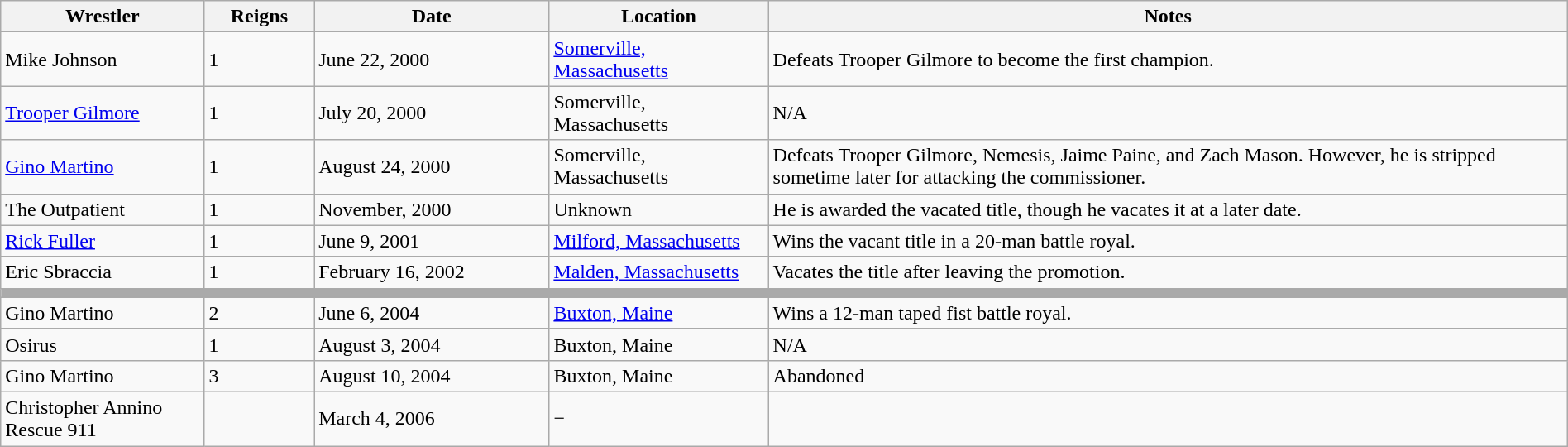<table class="wikitable sortable" width=100%>
<tr>
<th width=13%>Wrestler</th>
<th width=0%>Reigns</th>
<th width=15%>Date</th>
<th width=14%>Location</th>
<th width=51% class="unsortable">Notes</th>
</tr>
<tr>
<td>Mike Johnson</td>
<td>1</td>
<td>June 22, 2000</td>
<td><a href='#'>Somerville, Massachusetts</a></td>
<td>Defeats Trooper Gilmore to become the first champion.</td>
</tr>
<tr>
<td><a href='#'>Trooper Gilmore</a></td>
<td>1</td>
<td>July 20, 2000</td>
<td>Somerville, Massachusetts</td>
<td>N/A</td>
</tr>
<tr>
<td><a href='#'>Gino Martino</a></td>
<td>1</td>
<td>August 24, 2000</td>
<td>Somerville, Massachusetts</td>
<td>Defeats Trooper Gilmore, Nemesis, Jaime Paine, and Zach Mason. However, he is stripped sometime later for attacking the commissioner.</td>
</tr>
<tr>
<td>The Outpatient</td>
<td>1</td>
<td>November, 2000</td>
<td>Unknown</td>
<td>He is awarded the vacated title, though he vacates it at a later date.</td>
</tr>
<tr>
<td><a href='#'>Rick Fuller</a></td>
<td>1</td>
<td>June 9, 2001</td>
<td><a href='#'>Milford, Massachusetts</a></td>
<td>Wins the vacant title in a 20-man battle royal.</td>
</tr>
<tr>
<td>Eric Sbraccia</td>
<td>1</td>
<td>February 16, 2002</td>
<td><a href='#'>Malden, Massachusetts</a></td>
<td>Vacates the title after leaving the promotion.</td>
</tr>
<tr>
<td colspan=5 style="background: #aaaaaa;"></td>
</tr>
<tr>
<td>Gino Martino</td>
<td>2</td>
<td>June 6, 2004</td>
<td><a href='#'>Buxton, Maine</a></td>
<td>Wins a 12-man taped fist battle royal.</td>
</tr>
<tr>
<td>Osirus</td>
<td>1</td>
<td>August 3, 2004</td>
<td>Buxton, Maine</td>
<td>N/A</td>
</tr>
<tr>
<td>Gino Martino</td>
<td>3</td>
<td>August 10, 2004</td>
<td>Buxton, Maine</td>
<td>Abandoned</td>
</tr>
<tr>
<td>Christopher Annino Rescue 911</td>
<td></td>
<td>March 4, 2006</td>
<td>−</td>
</tr>
</table>
